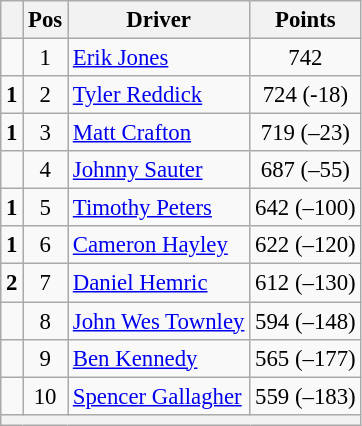<table class="wikitable" style="font-size: 95%;">
<tr>
<th></th>
<th>Pos</th>
<th>Driver</th>
<th>Points</th>
</tr>
<tr>
<td align="left"></td>
<td style="text-align:center;">1</td>
<td><a href='#'>Erik Jones</a></td>
<td style="text-align:center;">742</td>
</tr>
<tr>
<td align="left"> <strong>1</strong></td>
<td style="text-align:center;">2</td>
<td><a href='#'>Tyler Reddick</a></td>
<td style="text-align:center;">724 (-18)</td>
</tr>
<tr>
<td align="left"> <strong>1</strong></td>
<td style="text-align:center;">3</td>
<td><a href='#'>Matt Crafton</a></td>
<td style="text-align:center;">719 (–23)</td>
</tr>
<tr>
<td align="left"></td>
<td style="text-align:center;">4</td>
<td><a href='#'>Johnny Sauter</a></td>
<td style="text-align:center;">687 (–55)</td>
</tr>
<tr>
<td align="left"> <strong>1</strong></td>
<td style="text-align:center;">5</td>
<td><a href='#'>Timothy Peters</a></td>
<td style="text-align:center;">642 (–100)</td>
</tr>
<tr>
<td align="left"> <strong>1</strong></td>
<td style="text-align:center;">6</td>
<td><a href='#'>Cameron Hayley</a></td>
<td style="text-align:center;">622 (–120)</td>
</tr>
<tr>
<td align="left"> <strong>2</strong></td>
<td style="text-align:center;">7</td>
<td><a href='#'>Daniel Hemric</a></td>
<td style="text-align:center;">612 (–130)</td>
</tr>
<tr>
<td align="left"></td>
<td style="text-align:center;">8</td>
<td><a href='#'>John Wes Townley</a></td>
<td style="text-align:center;">594 (–148)</td>
</tr>
<tr>
<td align="left"></td>
<td style="text-align:center;">9</td>
<td><a href='#'>Ben Kennedy</a></td>
<td style="text-align:center;">565 (–177)</td>
</tr>
<tr>
<td align="left"></td>
<td style="text-align:center;">10</td>
<td><a href='#'>Spencer Gallagher</a></td>
<td style="text-align:center;">559 (–183)</td>
</tr>
<tr>
<th colspan="9"></th>
</tr>
</table>
